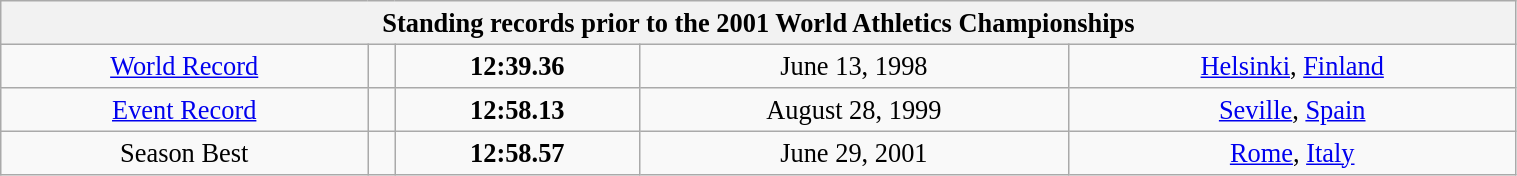<table class="wikitable" style=" text-align:center; font-size:110%;" width="80%">
<tr>
<th colspan="5">Standing records prior to the 2001 World Athletics Championships</th>
</tr>
<tr>
<td><a href='#'>World Record</a></td>
<td></td>
<td><strong>12:39.36</strong></td>
<td>June 13, 1998</td>
<td> <a href='#'>Helsinki</a>, <a href='#'>Finland</a></td>
</tr>
<tr>
<td><a href='#'>Event Record</a></td>
<td></td>
<td><strong>12:58.13</strong></td>
<td>August 28, 1999</td>
<td> <a href='#'>Seville</a>, <a href='#'>Spain</a></td>
</tr>
<tr>
<td>Season Best</td>
<td></td>
<td><strong>12:58.57</strong></td>
<td>June 29, 2001</td>
<td> <a href='#'>Rome</a>, <a href='#'>Italy</a></td>
</tr>
</table>
